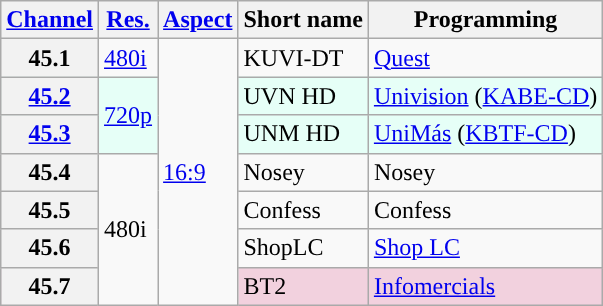<table class="wikitable">
<tr>
<th scope = "col"><a href='#'>Channel</a></th>
<th scope = "col"><a href='#'>Res.</a></th>
<th scope = "col"><a href='#'>Aspect</a></th>
<th scope = "col">Short name</th>
<th scope = "col">Programming</th>
</tr>
<tr>
<th scope = "row">45.1</th>
<td><a href='#'>480i</a></td>
<td rowspan=7><a href='#'>16:9</a></td>
<td>KUVI-DT</td>
<td><a href='#'>Quest</a></td>
</tr>
<tr style="background-color: #E6FFF7;">
<th scope = "row"><a href='#'>45.2</a></th>
<td rowspan=2><a href='#'>720p</a></td>
<td>UVN HD</td>
<td><a href='#'>Univision</a> (<a href='#'>KABE-CD</a>)</td>
</tr>
<tr style="background-color: #E6FFF7;">
<th scope = "row"><a href='#'>45.3</a></th>
<td>UNM HD</td>
<td><a href='#'>UniMás</a> (<a href='#'>KBTF-CD</a>)</td>
</tr>
<tr>
<th scope = "row">45.4</th>
<td rowspan=4>480i</td>
<td>Nosey</td>
<td>Nosey</td>
</tr>
<tr>
<th scope = "row">45.5</th>
<td>Confess</td>
<td>Confess</td>
</tr>
<tr>
<th scope = "row">45.6</th>
<td>ShopLC</td>
<td><a href='#'>Shop LC</a></td>
</tr>
<tr style="background-color: #f2d1de;">
<th scope = "row">45.7</th>
<td>BT2</td>
<td><a href='#'>Infomercials</a> </td>
</tr>
</table>
